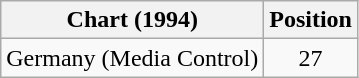<table class="wikitable">
<tr>
<th>Chart (1994)</th>
<th>Position</th>
</tr>
<tr>
<td>Germany (Media Control)</td>
<td align="center">27</td>
</tr>
</table>
